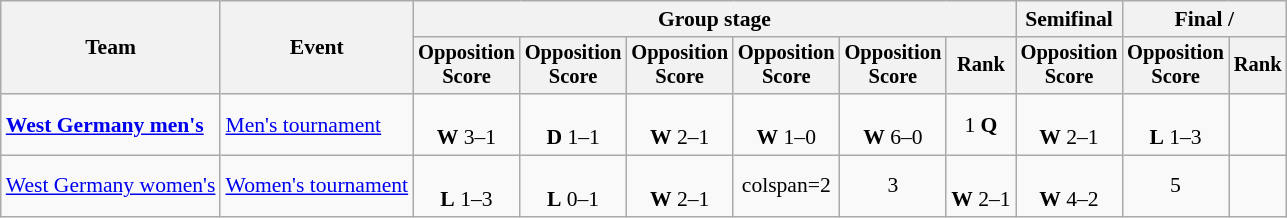<table class="wikitable" style="font-size:90%">
<tr>
<th rowspan=2>Team</th>
<th rowspan=2>Event</th>
<th colspan=6>Group stage</th>
<th>Semifinal</th>
<th colspan=2>Final / </th>
</tr>
<tr style="font-size:95%">
<th>Opposition<br>Score</th>
<th>Opposition<br>Score</th>
<th>Opposition<br>Score</th>
<th>Opposition<br>Score</th>
<th>Opposition<br>Score</th>
<th>Rank</th>
<th>Opposition<br>Score</th>
<th>Opposition<br>Score</th>
<th>Rank</th>
</tr>
<tr align=center>
<td align=left><strong><a href='#'>West Germany men's</a></strong></td>
<td align=left><a href='#'>Men's tournament</a></td>
<td><br><strong>W</strong> 3–1</td>
<td><br><strong>D</strong> 1–1</td>
<td><br><strong>W</strong> 2–1</td>
<td><br><strong>W</strong> 1–0</td>
<td><br><strong>W</strong> 6–0</td>
<td>1 <strong>Q</strong></td>
<td><br><strong>W</strong> 2–1</td>
<td><br><strong>L</strong> 1–3</td>
<td></td>
</tr>
<tr align=center>
<td align=left><a href='#'>West Germany women's</a></td>
<td align=left><a href='#'>Women's tournament</a></td>
<td><br><strong>L</strong> 1–3</td>
<td><br><strong>L</strong> 0–1</td>
<td><br><strong>W</strong> 2–1</td>
<td>colspan=2</td>
<td>3</td>
<td><br><strong>W</strong> 2–1</td>
<td><br><strong>W</strong> 4–2</td>
<td>5</td>
</tr>
</table>
